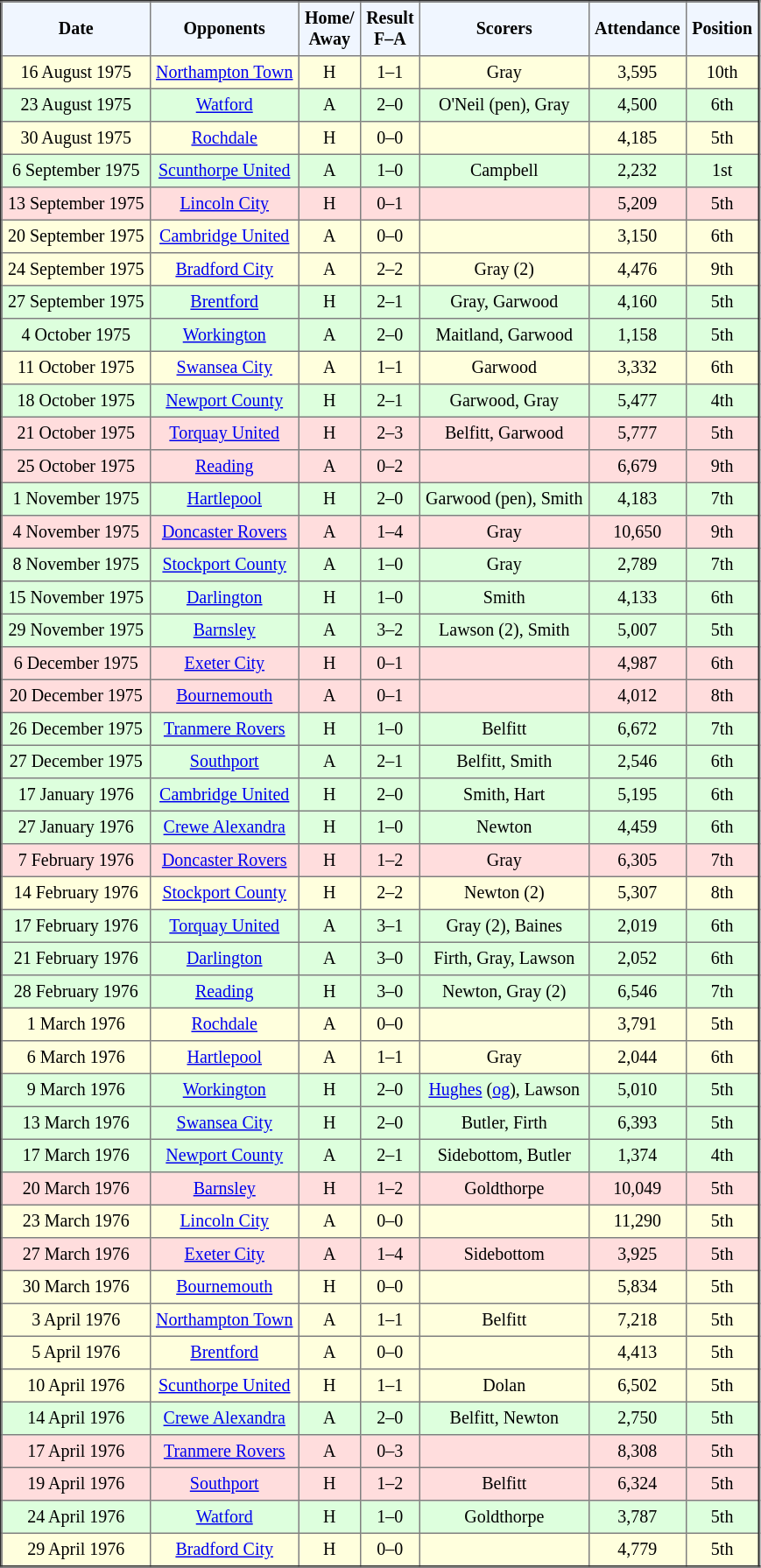<table border="2" cellpadding="4" style="border-collapse:collapse; text-align:center; font-size:smaller;">
<tr style="background:#f0f6ff;">
<th><strong>Date</strong></th>
<th><strong>Opponents</strong></th>
<th><strong>Home/<br>Away</strong></th>
<th><strong>Result<br>F–A</strong></th>
<th><strong>Scorers</strong></th>
<th><strong>Attendance</strong></th>
<th><strong>Position</strong></th>
</tr>
<tr bgcolor="#ffffdd">
<td>16 August 1975</td>
<td><a href='#'>Northampton Town</a></td>
<td>H</td>
<td>1–1</td>
<td>Gray</td>
<td>3,595</td>
<td>10th</td>
</tr>
<tr bgcolor="#ddffdd">
<td>23 August 1975</td>
<td><a href='#'>Watford</a></td>
<td>A</td>
<td>2–0</td>
<td>O'Neil (pen), Gray</td>
<td>4,500</td>
<td>6th</td>
</tr>
<tr bgcolor="#ffffdd">
<td>30 August 1975</td>
<td><a href='#'>Rochdale</a></td>
<td>H</td>
<td>0–0</td>
<td></td>
<td>4,185</td>
<td>5th</td>
</tr>
<tr bgcolor="#ddffdd">
<td>6 September 1975</td>
<td><a href='#'>Scunthorpe United</a></td>
<td>A</td>
<td>1–0</td>
<td>Campbell</td>
<td>2,232</td>
<td>1st</td>
</tr>
<tr bgcolor="#ffdddd">
<td>13 September 1975</td>
<td><a href='#'>Lincoln City</a></td>
<td>H</td>
<td>0–1</td>
<td></td>
<td>5,209</td>
<td>5th</td>
</tr>
<tr bgcolor="#ffffdd">
<td>20 September 1975</td>
<td><a href='#'>Cambridge United</a></td>
<td>A</td>
<td>0–0</td>
<td></td>
<td>3,150</td>
<td>6th</td>
</tr>
<tr bgcolor="#ffffdd">
<td>24 September 1975</td>
<td><a href='#'>Bradford City</a></td>
<td>A</td>
<td>2–2</td>
<td>Gray (2)</td>
<td>4,476</td>
<td>9th</td>
</tr>
<tr bgcolor="#ddffdd">
<td>27 September 1975</td>
<td><a href='#'>Brentford</a></td>
<td>H</td>
<td>2–1</td>
<td>Gray, Garwood</td>
<td>4,160</td>
<td>5th</td>
</tr>
<tr bgcolor="#ddffdd">
<td>4 October 1975</td>
<td><a href='#'>Workington</a></td>
<td>A</td>
<td>2–0</td>
<td>Maitland, Garwood</td>
<td>1,158</td>
<td>5th</td>
</tr>
<tr bgcolor="#ffffdd">
<td>11 October 1975</td>
<td><a href='#'>Swansea City</a></td>
<td>A</td>
<td>1–1</td>
<td>Garwood</td>
<td>3,332</td>
<td>6th</td>
</tr>
<tr bgcolor="#ddffdd">
<td>18 October 1975</td>
<td><a href='#'>Newport County</a></td>
<td>H</td>
<td>2–1</td>
<td>Garwood, Gray</td>
<td>5,477</td>
<td>4th</td>
</tr>
<tr bgcolor="#ffdddd">
<td>21 October 1975</td>
<td><a href='#'>Torquay United</a></td>
<td>H</td>
<td>2–3</td>
<td>Belfitt, Garwood</td>
<td>5,777</td>
<td>5th</td>
</tr>
<tr bgcolor="#ffdddd">
<td>25 October 1975</td>
<td><a href='#'>Reading</a></td>
<td>A</td>
<td>0–2</td>
<td></td>
<td>6,679</td>
<td>9th</td>
</tr>
<tr bgcolor="#ddffdd">
<td>1 November 1975</td>
<td><a href='#'>Hartlepool</a></td>
<td>H</td>
<td>2–0</td>
<td>Garwood (pen), Smith</td>
<td>4,183</td>
<td>7th</td>
</tr>
<tr bgcolor="#ffdddd">
<td>4 November 1975</td>
<td><a href='#'>Doncaster Rovers</a></td>
<td>A</td>
<td>1–4</td>
<td>Gray</td>
<td>10,650</td>
<td>9th</td>
</tr>
<tr bgcolor="#ddffdd">
<td>8 November 1975</td>
<td><a href='#'>Stockport County</a></td>
<td>A</td>
<td>1–0</td>
<td>Gray</td>
<td>2,789</td>
<td>7th</td>
</tr>
<tr bgcolor="#ddffdd">
<td>15 November 1975</td>
<td><a href='#'>Darlington</a></td>
<td>H</td>
<td>1–0</td>
<td>Smith</td>
<td>4,133</td>
<td>6th</td>
</tr>
<tr bgcolor="#ddffdd">
<td>29 November 1975</td>
<td><a href='#'>Barnsley</a></td>
<td>A</td>
<td>3–2</td>
<td>Lawson (2), Smith</td>
<td>5,007</td>
<td>5th</td>
</tr>
<tr bgcolor="#ffdddd">
<td>6 December 1975</td>
<td><a href='#'>Exeter City</a></td>
<td>H</td>
<td>0–1</td>
<td></td>
<td>4,987</td>
<td>6th</td>
</tr>
<tr bgcolor="#ffdddd">
<td>20 December 1975</td>
<td><a href='#'>Bournemouth</a></td>
<td>A</td>
<td>0–1</td>
<td></td>
<td>4,012</td>
<td>8th</td>
</tr>
<tr bgcolor="#ddffdd">
<td>26 December 1975</td>
<td><a href='#'>Tranmere Rovers</a></td>
<td>H</td>
<td>1–0</td>
<td>Belfitt</td>
<td>6,672</td>
<td>7th</td>
</tr>
<tr bgcolor="#ddffdd">
<td>27 December 1975</td>
<td><a href='#'>Southport</a></td>
<td>A</td>
<td>2–1</td>
<td>Belfitt, Smith</td>
<td>2,546</td>
<td>6th</td>
</tr>
<tr bgcolor="#ddffdd">
<td>17 January 1976</td>
<td><a href='#'>Cambridge United</a></td>
<td>H</td>
<td>2–0</td>
<td>Smith, Hart</td>
<td>5,195</td>
<td>6th</td>
</tr>
<tr bgcolor="#ddffdd">
<td>27 January 1976</td>
<td><a href='#'>Crewe Alexandra</a></td>
<td>H</td>
<td>1–0</td>
<td>Newton</td>
<td>4,459</td>
<td>6th</td>
</tr>
<tr bgcolor="#ffdddd">
<td>7 February 1976</td>
<td><a href='#'>Doncaster Rovers</a></td>
<td>H</td>
<td>1–2</td>
<td>Gray</td>
<td>6,305</td>
<td>7th</td>
</tr>
<tr bgcolor="#ffffdd">
<td>14 February 1976</td>
<td><a href='#'>Stockport County</a></td>
<td>H</td>
<td>2–2</td>
<td>Newton (2)</td>
<td>5,307</td>
<td>8th</td>
</tr>
<tr bgcolor="#ddffdd">
<td>17 February 1976</td>
<td><a href='#'>Torquay United</a></td>
<td>A</td>
<td>3–1</td>
<td>Gray (2), Baines</td>
<td>2,019</td>
<td>6th</td>
</tr>
<tr bgcolor="#ddffdd">
<td>21 February 1976</td>
<td><a href='#'>Darlington</a></td>
<td>A</td>
<td>3–0</td>
<td>Firth, Gray, Lawson</td>
<td>2,052</td>
<td>6th</td>
</tr>
<tr bgcolor="#ddffdd">
<td>28 February 1976</td>
<td><a href='#'>Reading</a></td>
<td>H</td>
<td>3–0</td>
<td>Newton, Gray (2)</td>
<td>6,546</td>
<td>7th</td>
</tr>
<tr bgcolor="#ffffdd">
<td>1 March 1976</td>
<td><a href='#'>Rochdale</a></td>
<td>A</td>
<td>0–0</td>
<td></td>
<td>3,791</td>
<td>5th</td>
</tr>
<tr bgcolor="#ffffdd">
<td>6 March 1976</td>
<td><a href='#'>Hartlepool</a></td>
<td>A</td>
<td>1–1</td>
<td>Gray</td>
<td>2,044</td>
<td>6th</td>
</tr>
<tr bgcolor="#ddffdd">
<td>9 March 1976</td>
<td><a href='#'>Workington</a></td>
<td>H</td>
<td>2–0</td>
<td><a href='#'>Hughes</a> (<a href='#'>og</a>), Lawson</td>
<td>5,010</td>
<td>5th</td>
</tr>
<tr bgcolor="#ddffdd">
<td>13 March 1976</td>
<td><a href='#'>Swansea City</a></td>
<td>H</td>
<td>2–0</td>
<td>Butler, Firth</td>
<td>6,393</td>
<td>5th</td>
</tr>
<tr bgcolor="#ddffdd">
<td>17 March 1976</td>
<td><a href='#'>Newport County</a></td>
<td>A</td>
<td>2–1</td>
<td>Sidebottom, Butler</td>
<td>1,374</td>
<td>4th</td>
</tr>
<tr bgcolor="#ffdddd">
<td>20 March 1976</td>
<td><a href='#'>Barnsley</a></td>
<td>H</td>
<td>1–2</td>
<td>Goldthorpe</td>
<td>10,049</td>
<td>5th</td>
</tr>
<tr bgcolor="#ffffdd">
<td>23 March 1976</td>
<td><a href='#'>Lincoln City</a></td>
<td>A</td>
<td>0–0</td>
<td></td>
<td>11,290</td>
<td>5th</td>
</tr>
<tr bgcolor="#ffdddd">
<td>27 March 1976</td>
<td><a href='#'>Exeter City</a></td>
<td>A</td>
<td>1–4</td>
<td>Sidebottom</td>
<td>3,925</td>
<td>5th</td>
</tr>
<tr bgcolor="#ffffdd">
<td>30 March 1976</td>
<td><a href='#'>Bournemouth</a></td>
<td>H</td>
<td>0–0</td>
<td></td>
<td>5,834</td>
<td>5th</td>
</tr>
<tr bgcolor="#ffffdd">
<td>3 April 1976</td>
<td><a href='#'>Northampton Town</a></td>
<td>A</td>
<td>1–1</td>
<td>Belfitt</td>
<td>7,218</td>
<td>5th</td>
</tr>
<tr bgcolor="#ffffdd">
<td>5 April 1976</td>
<td><a href='#'>Brentford</a></td>
<td>A</td>
<td>0–0</td>
<td></td>
<td>4,413</td>
<td>5th</td>
</tr>
<tr bgcolor="#ffffdd">
<td>10 April 1976</td>
<td><a href='#'>Scunthorpe United</a></td>
<td>H</td>
<td>1–1</td>
<td>Dolan</td>
<td>6,502</td>
<td>5th</td>
</tr>
<tr bgcolor="#ddffdd">
<td>14 April 1976</td>
<td><a href='#'>Crewe Alexandra</a></td>
<td>A</td>
<td>2–0</td>
<td>Belfitt, Newton</td>
<td>2,750</td>
<td>5th</td>
</tr>
<tr bgcolor="#ffdddd">
<td>17 April 1976</td>
<td><a href='#'>Tranmere Rovers</a></td>
<td>A</td>
<td>0–3</td>
<td></td>
<td>8,308</td>
<td>5th</td>
</tr>
<tr bgcolor="#ffdddd">
<td>19 April 1976</td>
<td><a href='#'>Southport</a></td>
<td>H</td>
<td>1–2</td>
<td>Belfitt</td>
<td>6,324</td>
<td>5th</td>
</tr>
<tr bgcolor="#ddffdd">
<td>24 April 1976</td>
<td><a href='#'>Watford</a></td>
<td>H</td>
<td>1–0</td>
<td>Goldthorpe</td>
<td>3,787</td>
<td>5th</td>
</tr>
<tr bgcolor="#ffffdd">
<td>29 April 1976</td>
<td><a href='#'>Bradford City</a></td>
<td>H</td>
<td>0–0</td>
<td></td>
<td>4,779</td>
<td>5th</td>
</tr>
</table>
